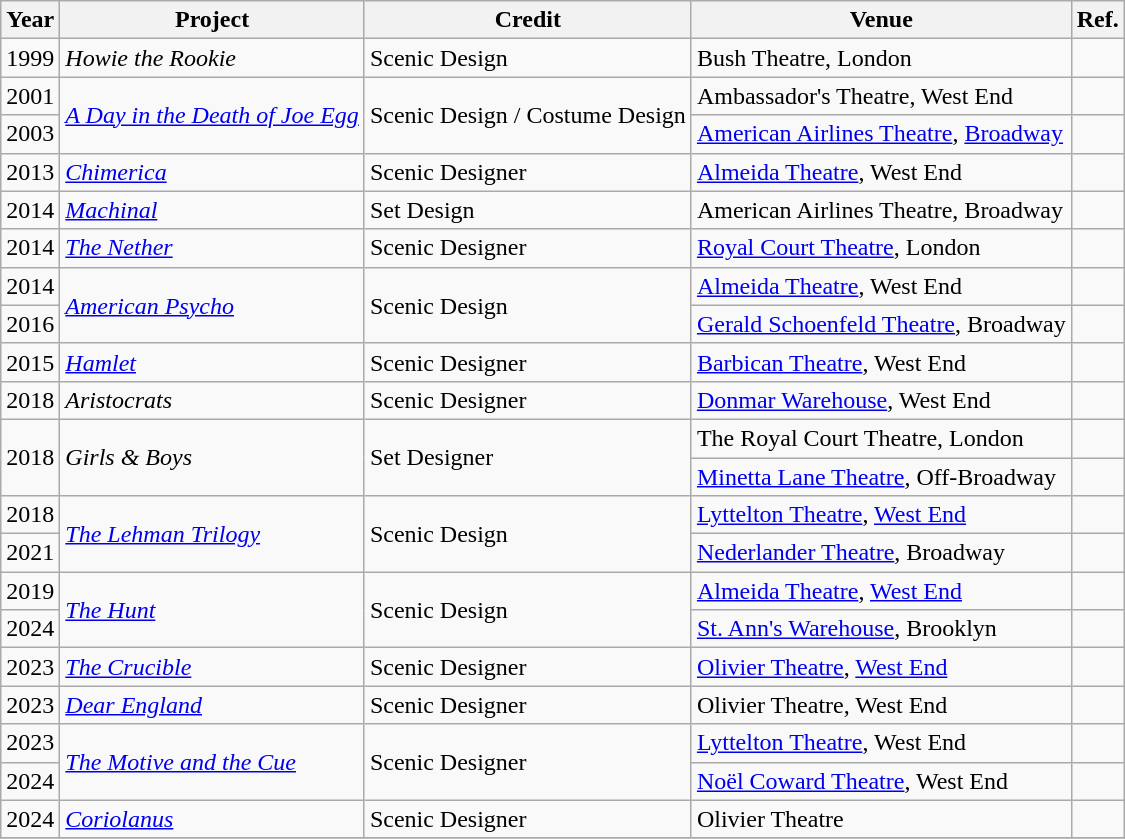<table class = "wikitable unsortable">
<tr>
<th>Year</th>
<th>Project</th>
<th>Credit</th>
<th>Venue</th>
<th>Ref.</th>
</tr>
<tr>
<td>1999</td>
<td><em>Howie the Rookie</em></td>
<td>Scenic Design</td>
<td>Bush Theatre, London</td>
<td></td>
</tr>
<tr>
<td>2001</td>
<td rowspan=2><em><a href='#'>A Day in the Death of Joe Egg</a></em></td>
<td rowspan=2>Scenic Design / Costume Design</td>
<td>Ambassador's Theatre, West End</td>
<td></td>
</tr>
<tr>
<td>2003</td>
<td><a href='#'>American Airlines Theatre</a>, <a href='#'>Broadway</a></td>
<td></td>
</tr>
<tr>
<td>2013</td>
<td><em><a href='#'>Chimerica</a></em></td>
<td>Scenic Designer</td>
<td><a href='#'>Almeida Theatre</a>, West End</td>
<td></td>
</tr>
<tr>
<td>2014</td>
<td><em><a href='#'>Machinal</a></em></td>
<td>Set Design</td>
<td>American Airlines Theatre, Broadway</td>
<td></td>
</tr>
<tr>
<td>2014</td>
<td><em><a href='#'>The Nether</a></em></td>
<td>Scenic Designer</td>
<td><a href='#'>Royal Court Theatre</a>, London</td>
<td></td>
</tr>
<tr>
<td>2014</td>
<td rowspan=2><em><a href='#'>American Psycho</a></em></td>
<td rowspan=2>Scenic Design</td>
<td><a href='#'>Almeida Theatre</a>, West End</td>
<td></td>
</tr>
<tr>
<td>2016</td>
<td><a href='#'>Gerald Schoenfeld Theatre</a>, Broadway</td>
<td></td>
</tr>
<tr>
<td>2015</td>
<td><em><a href='#'>Hamlet</a></em></td>
<td>Scenic Designer</td>
<td><a href='#'>Barbican Theatre</a>, West End</td>
<td></td>
</tr>
<tr>
<td>2018</td>
<td><em>Aristocrats</em></td>
<td>Scenic Designer</td>
<td><a href='#'>Donmar Warehouse</a>, West End</td>
<td></td>
</tr>
<tr>
<td rowspan=2>2018</td>
<td rowspan=2><em>Girls & Boys</em></td>
<td rowspan=2>Set Designer</td>
<td>The Royal Court Theatre, London</td>
<td></td>
</tr>
<tr>
<td><a href='#'>Minetta Lane Theatre</a>, Off-Broadway</td>
<td></td>
</tr>
<tr>
<td>2018</td>
<td rowspan=2><em><a href='#'>The Lehman Trilogy</a></em></td>
<td rowspan=2>Scenic Design</td>
<td><a href='#'>Lyttelton Theatre</a>, <a href='#'>West End</a></td>
<td></td>
</tr>
<tr>
<td>2021</td>
<td><a href='#'>Nederlander Theatre</a>, Broadway</td>
<td></td>
</tr>
<tr>
<td>2019</td>
<td rowspan=2><em><a href='#'>The Hunt</a></em></td>
<td rowspan=2>Scenic Design</td>
<td><a href='#'>Almeida Theatre</a>, <a href='#'>West End</a></td>
<td></td>
</tr>
<tr>
<td>2024</td>
<td><a href='#'>St. Ann's Warehouse</a>, Brooklyn</td>
<td></td>
</tr>
<tr>
<td>2023</td>
<td><em><a href='#'>The Crucible</a></em></td>
<td>Scenic Designer</td>
<td><a href='#'>Olivier Theatre</a>, <a href='#'>West End</a></td>
<td></td>
</tr>
<tr>
<td>2023</td>
<td><em><a href='#'>Dear England</a></em></td>
<td>Scenic Designer</td>
<td>Olivier Theatre, West End</td>
<td></td>
</tr>
<tr>
<td>2023</td>
<td rowspan=2><em><a href='#'>The Motive and the Cue</a></em></td>
<td rowspan=2>Scenic Designer</td>
<td><a href='#'>Lyttelton Theatre</a>, West End</td>
<td></td>
</tr>
<tr>
<td>2024</td>
<td><a href='#'>Noël Coward Theatre</a>, West End</td>
<td></td>
</tr>
<tr>
<td>2024</td>
<td><em><a href='#'>Coriolanus</a></em></td>
<td>Scenic Designer</td>
<td>Olivier Theatre</td>
<td></td>
</tr>
<tr>
</tr>
</table>
